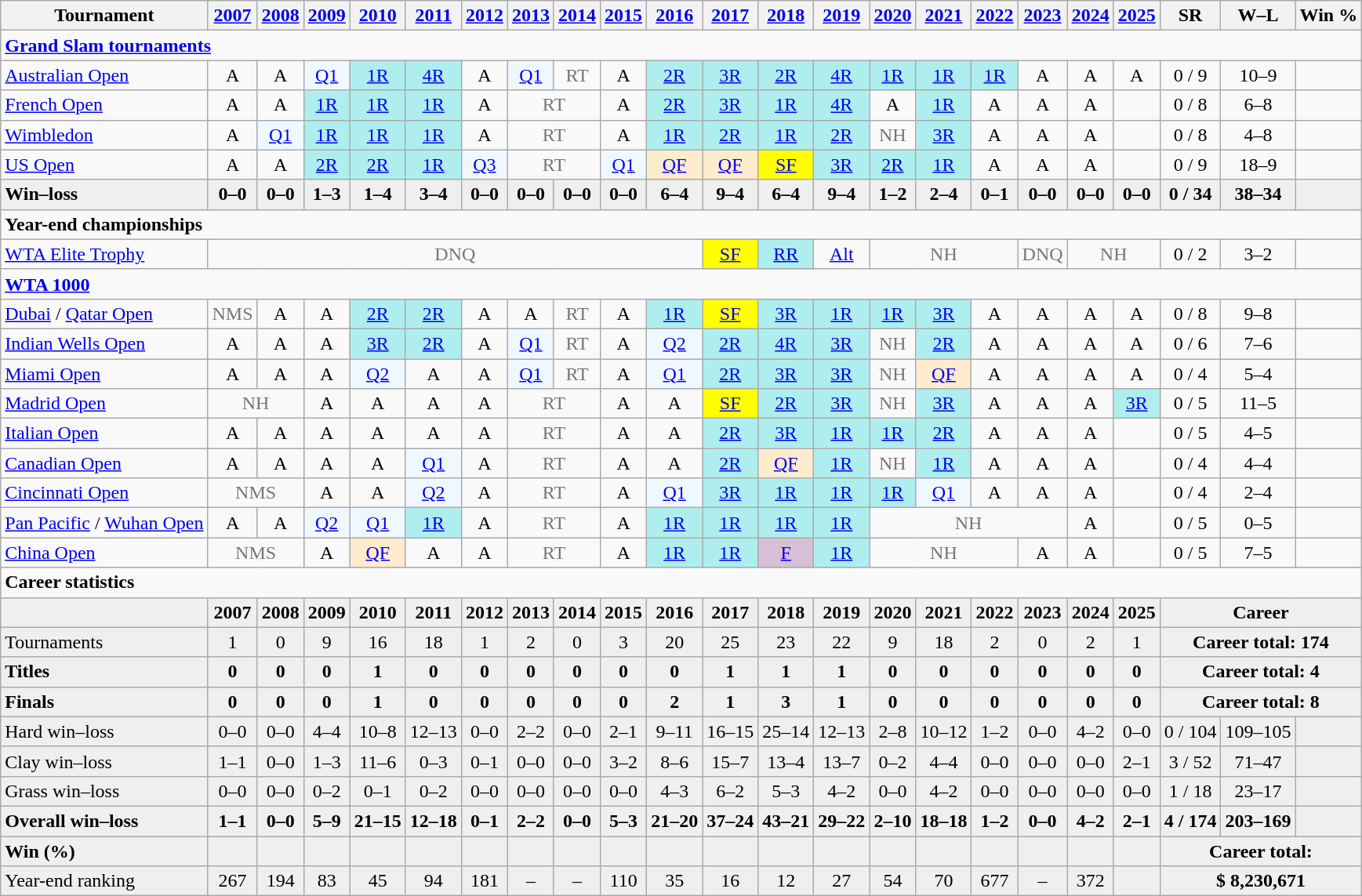<table class="wikitable nowrap" style=text-align:center>
<tr>
<th>Tournament</th>
<th><a href='#'>2007</a></th>
<th><a href='#'>2008</a></th>
<th><a href='#'>2009</a></th>
<th><a href='#'>2010</a></th>
<th><a href='#'>2011</a></th>
<th><a href='#'>2012</a></th>
<th><a href='#'>2013</a></th>
<th><a href='#'>2014</a></th>
<th><a href='#'>2015</a></th>
<th><a href='#'>2016</a></th>
<th><a href='#'>2017</a></th>
<th><a href='#'>2018</a></th>
<th><a href='#'>2019</a></th>
<th><a href='#'>2020</a></th>
<th><a href='#'>2021</a></th>
<th><a href='#'>2022</a></th>
<th><a href='#'>2023</a></th>
<th><a href='#'>2024</a></th>
<th><a href='#'>2025</a></th>
<th>SR</th>
<th>W–L</th>
<th>Win %</th>
</tr>
<tr>
<td colspan="23" style="text-align:left"><strong><a href='#'>Grand Slam tournaments</a></strong></td>
</tr>
<tr>
<td style=text-align:left><a href='#'>Australian Open</a></td>
<td>A</td>
<td>A</td>
<td bgcolor=f0f8ff><a href='#'>Q1</a></td>
<td style=background:#afeeee><a href='#'>1R</a></td>
<td style=background:#afeeee><a href='#'>4R</a></td>
<td>A</td>
<td bgcolor=f0f8ff><a href='#'>Q1</a></td>
<td style=color:#767676>RT</td>
<td>A</td>
<td style=background:#afeeee><a href='#'>2R</a></td>
<td style=background:#afeeee><a href='#'>3R</a></td>
<td style=background:#afeeee><a href='#'>2R</a></td>
<td style=background:#afeeee><a href='#'>4R</a></td>
<td style=background:#afeeee><a href='#'>1R</a></td>
<td style=background:#afeeee><a href='#'>1R</a></td>
<td style=background:#afeeee><a href='#'>1R</a></td>
<td>A</td>
<td>A</td>
<td>A</td>
<td>0 / 9</td>
<td>10–9</td>
<td></td>
</tr>
<tr>
<td style=text-align:left><a href='#'>French Open</a></td>
<td>A</td>
<td>A</td>
<td style=background:#afeeee><a href='#'>1R</a></td>
<td style=background:#afeeee><a href='#'>1R</a></td>
<td style=background:#afeeee><a href='#'>1R</a></td>
<td>A</td>
<td colspan=2 style=color:#767676>RT</td>
<td>A</td>
<td style=background:#afeeee><a href='#'>2R</a></td>
<td style=background:#afeeee><a href='#'>3R</a></td>
<td style=background:#afeeee><a href='#'>1R</a></td>
<td style=background:#afeeee><a href='#'>4R</a></td>
<td>A</td>
<td style=background:#afeeee><a href='#'>1R</a></td>
<td>A</td>
<td>A</td>
<td>A</td>
<td></td>
<td>0 / 8</td>
<td>6–8</td>
<td></td>
</tr>
<tr>
<td align=left><a href='#'>Wimbledon</a></td>
<td>A</td>
<td bgcolor=f0f8ff><a href='#'>Q1</a></td>
<td style=background:#afeeee><a href='#'>1R</a></td>
<td style=background:#afeeee><a href='#'>1R</a></td>
<td style=background:#afeeee><a href='#'>1R</a></td>
<td>A</td>
<td colspan=2 style=color:#767676>RT</td>
<td>A</td>
<td style=background:#afeeee><a href='#'>1R</a></td>
<td style=background:#afeeee><a href='#'>2R</a></td>
<td style=background:#afeeee><a href='#'>1R</a></td>
<td style=background:#afeeee><a href='#'>2R</a></td>
<td style=color:#767676>NH</td>
<td style=background:#afeeee><a href='#'>3R</a></td>
<td>A</td>
<td>A</td>
<td>A</td>
<td></td>
<td>0 / 8</td>
<td>4–8</td>
<td></td>
</tr>
<tr>
<td style=text-align:left><a href='#'>US Open</a></td>
<td>A</td>
<td>A</td>
<td style=background:#afeeee><a href='#'>2R</a></td>
<td style=background:#afeeee><a href='#'>2R</a></td>
<td style=background:#afeeee><a href='#'>1R</a></td>
<td bgcolor=f0f8ff><a href='#'>Q3</a></td>
<td colspan=2 style=color:#767676>RT</td>
<td bgcolor=f0f8ff><a href='#'>Q1</a></td>
<td style=background:#ffebcd><a href='#'>QF</a></td>
<td style=background:#ffebcd><a href='#'>QF</a></td>
<td style=background:yellow><a href='#'>SF</a></td>
<td style=background:#afeeee><a href='#'>3R</a></td>
<td style=background:#afeeee><a href='#'>2R</a></td>
<td style=background:#afeeee><a href='#'>1R</a></td>
<td>A</td>
<td>A</td>
<td>A</td>
<td></td>
<td>0 / 9</td>
<td>18–9</td>
<td></td>
</tr>
<tr style=font-weight:bold;background:#efefef>
<td style=text-align:left>Win–loss</td>
<td>0–0</td>
<td>0–0</td>
<td>1–3</td>
<td>1–4</td>
<td>3–4</td>
<td>0–0</td>
<td>0–0</td>
<td>0–0</td>
<td>0–0</td>
<td>6–4</td>
<td>9–4</td>
<td>6–4</td>
<td>9–4</td>
<td>1–2</td>
<td>2–4</td>
<td>0–1</td>
<td>0–0</td>
<td>0–0</td>
<td>0–0</td>
<td>0 / 34</td>
<td>38–34</td>
<td></td>
</tr>
<tr>
<td colspan="23" style="text-align:left"><strong>Year-end championships</strong></td>
</tr>
<tr>
<td align=left><a href='#'>WTA Elite Trophy</a></td>
<td colspan=10 style=color:#767676>DNQ</td>
<td bgcolor=yellow><a href='#'>SF</a></td>
<td bgcolor=afeeee><a href='#'>RR</a></td>
<td><a href='#'>Alt</a></td>
<td colspan="3" style="color:#767676">NH</td>
<td style=color:#767676>DNQ</td>
<td colspan="2" style="color:#767676">NH</td>
<td>0 / 2</td>
<td>3–2</td>
<td></td>
</tr>
<tr>
<td colspan="23" align="left"><strong><a href='#'>WTA 1000</a></strong></td>
</tr>
<tr>
<td align=left><a href='#'>Dubai</a> / <a href='#'>Qatar Open</a></td>
<td style=color:#767676>NMS</td>
<td>A</td>
<td>A</td>
<td style=background:#afeeee><a href='#'>2R</a></td>
<td style=background:#afeeee><a href='#'>2R</a></td>
<td>A</td>
<td>A</td>
<td style=color:#767676>RT</td>
<td>A</td>
<td style=background:#afeeee><a href='#'>1R</a></td>
<td style=background:yellow><a href='#'>SF</a></td>
<td style=background:#afeeee><a href='#'>3R</a></td>
<td style=background:#afeeee><a href='#'>1R</a></td>
<td style=background:#afeeee><a href='#'>1R</a></td>
<td style=background:#afeeee><a href='#'>3R</a></td>
<td>A</td>
<td>A</td>
<td>A</td>
<td>A</td>
<td>0 / 8</td>
<td>9–8</td>
<td></td>
</tr>
<tr>
<td align=left><a href='#'>Indian Wells Open</a></td>
<td>A</td>
<td>A</td>
<td>A</td>
<td style=background:#afeeee><a href='#'>3R</a></td>
<td style=background:#afeeee><a href='#'>2R</a></td>
<td>A</td>
<td bgcolor=f0f8ff><a href='#'>Q1</a></td>
<td style=color:#767676>RT</td>
<td>A</td>
<td bgcolor=f0f8ff><a href='#'>Q2</a></td>
<td style=background:#afeeee><a href='#'>2R</a></td>
<td style=background:#afeeee><a href='#'>4R</a></td>
<td style=background:#afeeee><a href='#'>3R</a></td>
<td style="color:#767676">NH</td>
<td style=background:#afeeee><a href='#'>2R</a></td>
<td>A</td>
<td>A</td>
<td>A</td>
<td>A</td>
<td>0 / 6</td>
<td>7–6</td>
<td></td>
</tr>
<tr>
<td align=left><a href='#'>Miami Open</a></td>
<td>A</td>
<td>A</td>
<td>A</td>
<td bgcolor=f0f8ff><a href='#'>Q2</a></td>
<td>A</td>
<td>A</td>
<td bgcolor=f0f8ff><a href='#'>Q1</a></td>
<td style=color:#767676>RT</td>
<td>A</td>
<td bgcolor=f0f8ff><a href='#'>Q1</a></td>
<td style=background:#afeeee><a href='#'>2R</a></td>
<td style=background:#afeeee><a href='#'>3R</a></td>
<td style=background:#afeeee><a href='#'>3R</a></td>
<td style=color:#767676>NH</td>
<td style=background:#ffebcd><a href='#'>QF</a></td>
<td>A</td>
<td>A</td>
<td>A</td>
<td>A</td>
<td>0 / 4</td>
<td>5–4</td>
<td></td>
</tr>
<tr>
<td align=left><a href='#'>Madrid Open</a></td>
<td colspan=2 style=color:#767676>NH</td>
<td>A</td>
<td>A</td>
<td>A</td>
<td>A</td>
<td colspan=2 style=color:#767676>RT</td>
<td>A</td>
<td>A</td>
<td style=background:yellow><a href='#'>SF</a></td>
<td style=background:#afeeee><a href='#'>2R</a></td>
<td style=background:#afeeee><a href='#'>3R</a></td>
<td style=color:#767676>NH</td>
<td style=background:#afeeee><a href='#'>3R</a></td>
<td>A</td>
<td>A</td>
<td>A</td>
<td style=background:#afeeee><a href='#'>3R</a></td>
<td>0 / 5</td>
<td>11–5</td>
<td></td>
</tr>
<tr>
<td align=left><a href='#'>Italian Open</a></td>
<td>A</td>
<td>A</td>
<td>A</td>
<td>A</td>
<td>A</td>
<td>A</td>
<td colspan=2 style=color:#767676>RT</td>
<td>A</td>
<td>A</td>
<td style=background:#afeeee><a href='#'>2R</a></td>
<td style=background:#afeeee><a href='#'>3R</a></td>
<td bgcolor=afeeee><a href='#'>1R</a></td>
<td bgcolor=afeeee><a href='#'>1R</a></td>
<td bgcolor=afeeee><a href='#'>2R</a></td>
<td>A</td>
<td>A</td>
<td>A</td>
<td></td>
<td>0 / 5</td>
<td>4–5</td>
<td></td>
</tr>
<tr>
<td align=left><a href='#'>Canadian Open</a></td>
<td>A</td>
<td>A</td>
<td>A</td>
<td>A</td>
<td bgcolor=f0f8ff><a href='#'>Q1</a></td>
<td>A</td>
<td colspan=2 style=color:#767676>RT</td>
<td>A</td>
<td>A</td>
<td style=background:#afeeee><a href='#'>2R</a></td>
<td style=background:#ffebcd><a href='#'>QF</a></td>
<td style=background:#afeeee><a href='#'>1R</a></td>
<td style=color:#767676>NH</td>
<td style=background:#afeeee><a href='#'>1R</a></td>
<td>A</td>
<td>A</td>
<td>A</td>
<td></td>
<td>0 / 4</td>
<td>4–4</td>
<td></td>
</tr>
<tr>
<td align=left><a href='#'>Cincinnati Open</a></td>
<td colspan=2 style=color:#767676>NMS</td>
<td>A</td>
<td>A</td>
<td bgcolor=f0f8ff><a href='#'>Q2</a></td>
<td>A</td>
<td colspan=2 style=color:#767676>RT</td>
<td>A</td>
<td bgcolor=f0f8ff><a href='#'>Q1</a></td>
<td style=background:#afeeee><a href='#'>3R</a></td>
<td style=background:#afeeee><a href='#'>1R</a></td>
<td style=background:#afeeee><a href='#'>1R</a></td>
<td style=background:#afeeee><a href='#'>1R</a></td>
<td bgcolor=f0f8ff><a href='#'>Q1</a></td>
<td>A</td>
<td>A</td>
<td>A</td>
<td></td>
<td>0 / 4</td>
<td>2–4</td>
<td></td>
</tr>
<tr>
<td align=left><a href='#'>Pan Pacific</a> / <a href='#'>Wuhan Open</a></td>
<td>A</td>
<td>A</td>
<td bgcolor=f0f8ff><a href='#'>Q2</a></td>
<td bgcolor=f0f8ff><a href='#'>Q1</a></td>
<td style=background:#afeeee><a href='#'>1R</a></td>
<td>A</td>
<td colspan=2 style=color:#767676>RT</td>
<td>A</td>
<td style=background:#afeeee><a href='#'>1R</a></td>
<td style=background:#afeeee><a href='#'>1R</a></td>
<td style=background:#afeeee><a href='#'>1R</a></td>
<td style=background:#afeeee><a href='#'>1R</a></td>
<td colspan=4 style=color:#767676>NH</td>
<td>A</td>
<td></td>
<td>0 / 5</td>
<td>0–5</td>
<td></td>
</tr>
<tr>
<td align=left><a href='#'>China Open</a></td>
<td colspan=2 style=color:#767676>NMS</td>
<td>A</td>
<td bgcolor=ffebcd><a href='#'>QF</a></td>
<td>A</td>
<td>A</td>
<td colspan=2 style=color:#767676>RT</td>
<td>A</td>
<td style=background:#afeeee><a href='#'>1R</a></td>
<td style=background:#afeeee><a href='#'>1R</a></td>
<td style=background:thistle><a href='#'>F</a></td>
<td style=background:#afeeee><a href='#'>1R</a></td>
<td colspan=3 style=color:#767676>NH</td>
<td>A</td>
<td>A</td>
<td></td>
<td>0 / 5</td>
<td>7–5</td>
<td></td>
</tr>
<tr>
<td colspan="23" style="text-align:left"><strong>Career statistics</strong></td>
</tr>
<tr style=background:#efefef;font-weight:bold>
<td></td>
<td>2007</td>
<td>2008</td>
<td>2009</td>
<td>2010</td>
<td>2011</td>
<td>2012</td>
<td>2013</td>
<td>2014</td>
<td>2015</td>
<td>2016</td>
<td>2017</td>
<td>2018</td>
<td>2019</td>
<td>2020</td>
<td>2021</td>
<td>2022</td>
<td>2023</td>
<td>2024</td>
<td>2025</td>
<td colspan=3>Career</td>
</tr>
<tr style=background:#efefef>
<td style=text-align:left>Tournaments</td>
<td>1</td>
<td>0</td>
<td>9</td>
<td>16</td>
<td>18</td>
<td>1</td>
<td>2</td>
<td>0</td>
<td>3</td>
<td>20</td>
<td>25</td>
<td>23</td>
<td>22</td>
<td>9</td>
<td>18</td>
<td>2</td>
<td>0</td>
<td>2</td>
<td>1</td>
<td colspan=3><strong>Career total: 174</strong></td>
</tr>
<tr style=font-weight:bold;background:#efefef>
<td style=text-align:left>Titles</td>
<td>0</td>
<td>0</td>
<td>0</td>
<td>1</td>
<td>0</td>
<td>0</td>
<td>0</td>
<td>0</td>
<td>0</td>
<td>0</td>
<td>1</td>
<td>1</td>
<td>1</td>
<td>0</td>
<td>0</td>
<td>0</td>
<td>0</td>
<td>0</td>
<td>0</td>
<td colspan=3>Career total: 4</td>
</tr>
<tr style=font-weight:bold;background:#efefef>
<td style=text-align:left>Finals</td>
<td>0</td>
<td>0</td>
<td>0</td>
<td>1</td>
<td>0</td>
<td>0</td>
<td>0</td>
<td>0</td>
<td>0</td>
<td>2</td>
<td>1</td>
<td>3</td>
<td>1</td>
<td>0</td>
<td>0</td>
<td>0</td>
<td>0</td>
<td>0</td>
<td>0</td>
<td colspan=3>Career total: 8</td>
</tr>
<tr style=background:#efefef>
<td align=left>Hard win–loss</td>
<td>0–0</td>
<td>0–0</td>
<td>4–4</td>
<td>10–8</td>
<td>12–13</td>
<td>0–0</td>
<td>2–2</td>
<td>0–0</td>
<td>2–1</td>
<td>9–11</td>
<td>16–15</td>
<td>25–14</td>
<td>12–13</td>
<td>2–8</td>
<td>10–12</td>
<td>1–2</td>
<td>0–0</td>
<td>4–2</td>
<td>0–0</td>
<td>0 / 104</td>
<td>109–105</td>
<td></td>
</tr>
<tr style=background:#efefef>
<td align=left>Clay win–loss</td>
<td>1–1</td>
<td>0–0</td>
<td>1–3</td>
<td>11–6</td>
<td>0–3</td>
<td>0–1</td>
<td>0–0</td>
<td>0–0</td>
<td>3–2</td>
<td>8–6</td>
<td>15–7</td>
<td>13–4</td>
<td>13–7</td>
<td>0–2</td>
<td>4–4</td>
<td>0–0</td>
<td>0–0</td>
<td>0–0</td>
<td>2–1</td>
<td>3 / 52</td>
<td>71–47</td>
<td></td>
</tr>
<tr style=background:#efefef>
<td align=left>Grass win–loss</td>
<td>0–0</td>
<td>0–0</td>
<td>0–2</td>
<td>0–1</td>
<td>0–2</td>
<td>0–0</td>
<td>0–0</td>
<td>0–0</td>
<td>0–0</td>
<td>4–3</td>
<td>6–2</td>
<td>5–3</td>
<td>4–2</td>
<td>0–0</td>
<td>4–2</td>
<td>0–0</td>
<td>0–0</td>
<td>0–0</td>
<td>0–0</td>
<td>1 / 18</td>
<td>23–17</td>
<td></td>
</tr>
<tr style=font-weight:bold;background:#efefef>
<td style=text-align:left>Overall win–loss</td>
<td>1–1</td>
<td>0–0</td>
<td>5–9</td>
<td>21–15</td>
<td>12–18</td>
<td>0–1</td>
<td>2–2</td>
<td>0–0</td>
<td>5–3</td>
<td>21–20</td>
<td>37–24</td>
<td>43–21</td>
<td>29–22</td>
<td>2–10</td>
<td>18–18</td>
<td>1–2</td>
<td>0–0</td>
<td>4–2</td>
<td>2–1</td>
<td>4 / 174</td>
<td>203–169</td>
<td></td>
</tr>
<tr style=font-weight:bold;background:#efefef>
<td style=text-align:left>Win (%)</td>
<td></td>
<td></td>
<td></td>
<td></td>
<td></td>
<td></td>
<td></td>
<td></td>
<td></td>
<td></td>
<td></td>
<td></td>
<td></td>
<td></td>
<td></td>
<td></td>
<td></td>
<td></td>
<td></td>
<td colspan=3>Career total: </td>
</tr>
<tr style=background:#efefef>
<td style=text-align:left>Year-end ranking</td>
<td>267</td>
<td>194</td>
<td>83</td>
<td>45</td>
<td>94</td>
<td>181</td>
<td>–</td>
<td>–</td>
<td>110</td>
<td>35</td>
<td>16</td>
<td>12</td>
<td>27</td>
<td>54</td>
<td>70</td>
<td>677</td>
<td>–</td>
<td>372</td>
<td></td>
<td colspan=3><strong>$ 8,230,671</strong></td>
</tr>
</table>
